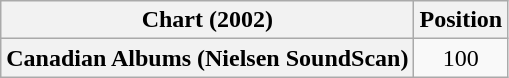<table class="wikitable plainrowheaders" style="text-align:center">
<tr>
<th scope="col">Chart (2002)</th>
<th scope="col">Position</th>
</tr>
<tr>
<th scope="row">Canadian Albums (Nielsen SoundScan)</th>
<td>100</td>
</tr>
</table>
